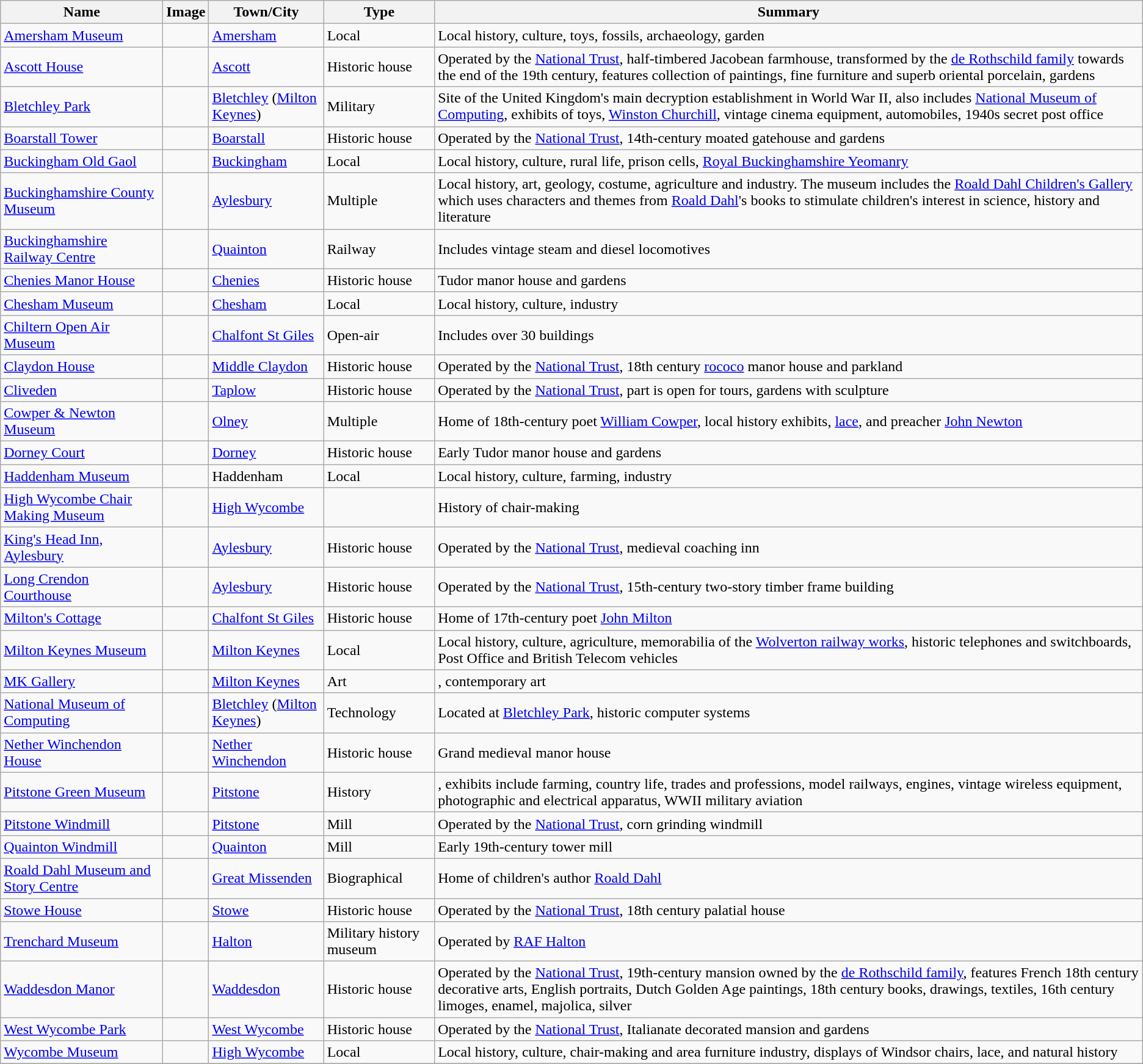<table class="wikitable sortable">
<tr>
<th>Name</th>
<th>Image</th>
<th>Town/City</th>
<th>Type</th>
<th>Summary</th>
</tr>
<tr>
<td><a href='#'>Amersham Museum</a></td>
<td></td>
<td><a href='#'>Amersham</a></td>
<td>Local</td>
<td>Local history, culture, toys, fossils, archaeology, garden</td>
</tr>
<tr>
<td><a href='#'>Ascott House</a></td>
<td></td>
<td><a href='#'>Ascott</a></td>
<td>Historic house</td>
<td>Operated by the <a href='#'>National Trust</a>, half-timbered Jacobean farmhouse, transformed by the <a href='#'>de Rothschild family</a> towards the end of the 19th century, features collection of paintings, fine furniture and superb oriental porcelain, gardens</td>
</tr>
<tr>
<td><a href='#'>Bletchley Park</a></td>
<td></td>
<td><a href='#'>Bletchley</a> (<a href='#'>Milton Keynes</a>)</td>
<td>Military</td>
<td>Site of the United Kingdom's main decryption establishment in World War II, also includes <a href='#'>National Museum of Computing</a>, exhibits of toys, <a href='#'>Winston Churchill</a>, vintage cinema equipment, automobiles, 1940s secret post office</td>
</tr>
<tr>
<td><a href='#'>Boarstall Tower</a></td>
<td></td>
<td><a href='#'>Boarstall</a></td>
<td>Historic house</td>
<td>Operated by the <a href='#'>National Trust</a>, 14th-century moated gatehouse and gardens</td>
</tr>
<tr>
<td><a href='#'>Buckingham Old Gaol</a></td>
<td></td>
<td><a href='#'>Buckingham</a></td>
<td>Local</td>
<td>Local history, culture, rural life, prison cells, <a href='#'>Royal Buckinghamshire Yeomanry</a></td>
</tr>
<tr>
<td><a href='#'>Buckinghamshire County Museum</a></td>
<td></td>
<td><a href='#'>Aylesbury</a></td>
<td>Multiple</td>
<td>Local history, art, geology, costume, agriculture and industry. The museum includes the <a href='#'>Roald Dahl Children's Gallery</a> which uses characters and themes from <a href='#'>Roald Dahl</a>'s books to stimulate children's interest in science, history and literature</td>
</tr>
<tr>
<td><a href='#'>Buckinghamshire Railway Centre</a></td>
<td></td>
<td><a href='#'>Quainton</a></td>
<td>Railway</td>
<td>Includes vintage steam and diesel locomotives</td>
</tr>
<tr>
<td><a href='#'>Chenies Manor House</a></td>
<td></td>
<td><a href='#'>Chenies</a></td>
<td>Historic house</td>
<td>Tudor manor house and gardens</td>
</tr>
<tr>
<td><a href='#'>Chesham Museum</a></td>
<td></td>
<td><a href='#'>Chesham</a></td>
<td>Local</td>
<td>Local history, culture, industry</td>
</tr>
<tr>
<td><a href='#'>Chiltern Open Air Museum</a></td>
<td></td>
<td><a href='#'>Chalfont St Giles</a></td>
<td>Open-air</td>
<td>Includes over 30 buildings</td>
</tr>
<tr>
<td><a href='#'>Claydon House</a></td>
<td></td>
<td><a href='#'>Middle Claydon</a></td>
<td>Historic house</td>
<td>Operated by the <a href='#'>National Trust</a>, 18th century <a href='#'>rococo</a> manor house and parkland</td>
</tr>
<tr>
<td><a href='#'>Cliveden</a></td>
<td></td>
<td><a href='#'>Taplow</a></td>
<td>Historic house</td>
<td>Operated by the <a href='#'>National Trust</a>, part is open for tours, gardens with sculpture</td>
</tr>
<tr>
<td><a href='#'>Cowper & Newton Museum</a></td>
<td></td>
<td><a href='#'>Olney</a></td>
<td>Multiple</td>
<td>Home of 18th-century poet <a href='#'>William Cowper</a>, local history exhibits, <a href='#'>lace</a>, and preacher <a href='#'>John Newton</a></td>
</tr>
<tr>
<td><a href='#'>Dorney Court</a></td>
<td></td>
<td><a href='#'>Dorney</a></td>
<td>Historic house</td>
<td>Early Tudor manor house and gardens</td>
</tr>
<tr>
<td><a href='#'>Haddenham Museum</a></td>
<td></td>
<td>Haddenham</td>
<td>Local</td>
<td>Local history, culture, farming, industry</td>
</tr>
<tr>
<td><a href='#'>High Wycombe Chair Making Museum</a></td>
<td></td>
<td><a href='#'>High Wycombe</a></td>
<td></td>
<td>History of chair-making</td>
</tr>
<tr>
<td><a href='#'>King's Head Inn, Aylesbury</a></td>
<td></td>
<td><a href='#'>Aylesbury</a></td>
<td>Historic house</td>
<td>Operated by the <a href='#'>National Trust</a>, medieval coaching inn</td>
</tr>
<tr>
<td><a href='#'>Long Crendon Courthouse</a></td>
<td></td>
<td><a href='#'>Aylesbury</a></td>
<td>Historic house</td>
<td>Operated by the <a href='#'>National Trust</a>, 15th-century two-story timber frame building</td>
</tr>
<tr>
<td><a href='#'>Milton's Cottage</a></td>
<td></td>
<td><a href='#'>Chalfont St Giles</a></td>
<td>Historic house</td>
<td>Home of 17th-century poet <a href='#'>John Milton</a></td>
</tr>
<tr>
<td><a href='#'>Milton Keynes Museum</a></td>
<td></td>
<td><a href='#'>Milton Keynes</a></td>
<td>Local</td>
<td>Local history, culture, agriculture, memorabilia of the <a href='#'>Wolverton railway works</a>, historic telephones and switchboards, Post Office and British Telecom vehicles</td>
</tr>
<tr>
<td><a href='#'>MK Gallery</a></td>
<td></td>
<td><a href='#'>Milton Keynes</a></td>
<td>Art</td>
<td>, contemporary art</td>
</tr>
<tr>
<td><a href='#'>National Museum of Computing</a></td>
<td></td>
<td><a href='#'>Bletchley</a> (<a href='#'>Milton Keynes</a>)</td>
<td>Technology</td>
<td>Located at <a href='#'>Bletchley Park</a>, historic computer systems</td>
</tr>
<tr>
<td><a href='#'>Nether Winchendon House</a></td>
<td></td>
<td><a href='#'>Nether Winchendon</a></td>
<td>Historic house</td>
<td>Grand medieval manor house</td>
</tr>
<tr>
<td><a href='#'>Pitstone Green Museum</a></td>
<td></td>
<td><a href='#'>Pitstone</a></td>
<td>History</td>
<td>, exhibits include farming, country life, trades and professions, model railways, engines, vintage wireless equipment, photographic and electrical apparatus, WWII military aviation</td>
</tr>
<tr>
<td><a href='#'>Pitstone Windmill</a></td>
<td></td>
<td><a href='#'>Pitstone</a></td>
<td>Mill</td>
<td>Operated by the <a href='#'>National Trust</a>, corn grinding windmill</td>
</tr>
<tr>
<td><a href='#'>Quainton Windmill</a></td>
<td></td>
<td><a href='#'>Quainton</a></td>
<td>Mill</td>
<td>Early 19th-century tower mill</td>
</tr>
<tr>
<td><a href='#'>Roald Dahl Museum and Story Centre</a></td>
<td></td>
<td><a href='#'>Great Missenden</a></td>
<td>Biographical</td>
<td>Home of children's author <a href='#'>Roald Dahl</a></td>
</tr>
<tr>
<td><a href='#'>Stowe House</a></td>
<td></td>
<td><a href='#'>Stowe</a></td>
<td>Historic house</td>
<td>Operated by the <a href='#'>National Trust</a>, 18th century palatial house</td>
</tr>
<tr>
<td><a href='#'>Trenchard Museum</a></td>
<td></td>
<td><a href='#'>Halton</a></td>
<td>Military history museum</td>
<td>Operated by <a href='#'>RAF Halton</a></td>
</tr>
<tr>
<td><a href='#'>Waddesdon Manor</a></td>
<td></td>
<td><a href='#'>Waddesdon</a></td>
<td>Historic house</td>
<td>Operated by the <a href='#'>National Trust</a>, 19th-century mansion owned by the <a href='#'>de Rothschild family</a>, features French 18th century decorative arts, English portraits, Dutch Golden Age paintings, 18th century books, drawings, textiles, 16th century limoges, enamel, majolica, silver</td>
</tr>
<tr>
<td><a href='#'>West Wycombe Park</a></td>
<td></td>
<td><a href='#'>West Wycombe</a></td>
<td>Historic house</td>
<td>Operated by the <a href='#'>National Trust</a>, Italianate decorated mansion and gardens</td>
</tr>
<tr>
<td><a href='#'>Wycombe Museum</a></td>
<td></td>
<td><a href='#'>High Wycombe</a></td>
<td>Local</td>
<td>Local history, culture, chair-making and area furniture industry, displays of Windsor chairs, lace, and natural history</td>
</tr>
<tr>
</tr>
</table>
